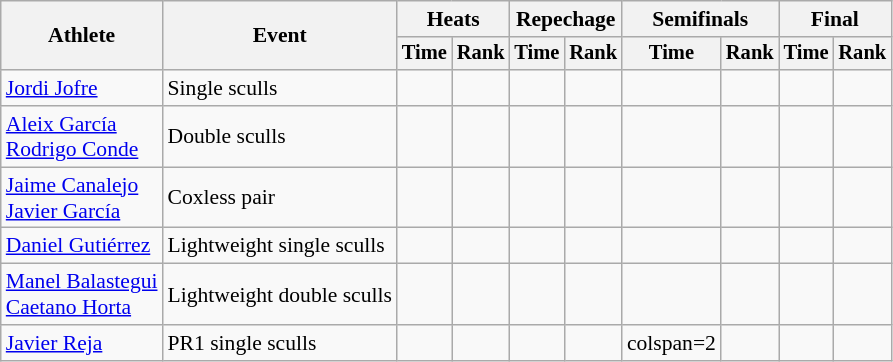<table class="wikitable" style="font-size:90%">
<tr>
<th rowspan="2">Athlete</th>
<th rowspan="2">Event</th>
<th colspan="2">Heats</th>
<th colspan="2">Repechage</th>
<th colspan="2">Semifinals</th>
<th colspan="2">Final</th>
</tr>
<tr style="font-size:95%">
<th>Time</th>
<th>Rank</th>
<th>Time</th>
<th>Rank</th>
<th>Time</th>
<th>Rank</th>
<th>Time</th>
<th>Rank</th>
</tr>
<tr align=center>
<td align=left><a href='#'>Jordi Jofre</a></td>
<td align=left>Single sculls</td>
<td></td>
<td></td>
<td></td>
<td></td>
<td></td>
<td></td>
<td></td>
<td></td>
</tr>
<tr align=center>
<td align=left><a href='#'>Aleix García</a><br><a href='#'>Rodrigo Conde</a></td>
<td align=left>Double sculls</td>
<td></td>
<td></td>
<td></td>
<td></td>
<td></td>
<td></td>
<td></td>
<td></td>
</tr>
<tr align=center>
<td align=left><a href='#'>Jaime Canalejo</a><br><a href='#'>Javier García</a></td>
<td align=left>Coxless pair</td>
<td></td>
<td></td>
<td></td>
<td></td>
<td></td>
<td></td>
<td></td>
<td></td>
</tr>
<tr align=center>
<td align=left><a href='#'>Daniel Gutiérrez</a></td>
<td align=left>Lightweight single sculls</td>
<td></td>
<td></td>
<td></td>
<td></td>
<td></td>
<td></td>
<td></td>
<td></td>
</tr>
<tr align=center>
<td align=left><a href='#'>Manel Balastegui</a><br><a href='#'>Caetano Horta</a></td>
<td align=left>Lightweight double sculls</td>
<td></td>
<td></td>
<td></td>
<td></td>
<td></td>
<td></td>
<td></td>
<td></td>
</tr>
<tr align=center>
<td align=left><a href='#'>Javier Reja</a></td>
<td align=left>PR1 single sculls</td>
<td></td>
<td></td>
<td></td>
<td></td>
<td>colspan=2</td>
<td></td>
<td></td>
</tr>
</table>
